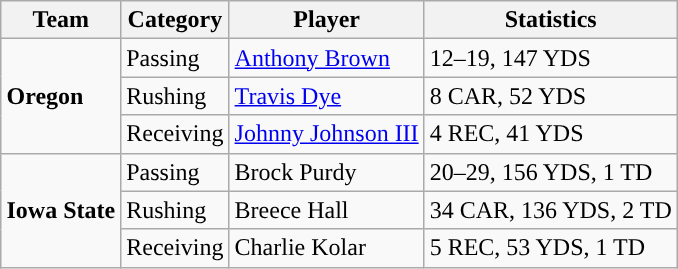<table class="wikitable" style="float: right;">
<tr>
<th>Team</th>
<th>Category</th>
<th>Player</th>
<th>Statistics</th>
</tr>
<tr>
<td rowspan=3><strong>Oregon</strong></td>
<td>Passing</td>
<td><a href='#'>Anthony Brown</a></td>
<td>12–19, 147 YDS</td>
</tr>
<tr>
<td>Rushing</td>
<td><a href='#'>Travis Dye</a></td>
<td>8 CAR, 52 YDS</td>
</tr>
<tr>
<td>Receiving</td>
<td><a href='#'>Johnny Johnson III</a></td>
<td>4 REC, 41 YDS</td>
</tr>
<tr>
<td rowspan=3><strong>Iowa State</strong></td>
<td>Passing</td>
<td>Brock Purdy</td>
<td>20–29, 156 YDS, 1 TD</td>
</tr>
<tr>
<td>Rushing</td>
<td>Breece Hall</td>
<td>34 CAR, 136 YDS, 2 TD</td>
</tr>
<tr>
<td>Receiving</td>
<td>Charlie Kolar</td>
<td>5 REC, 53 YDS, 1 TD</td>
</tr>
</table>
